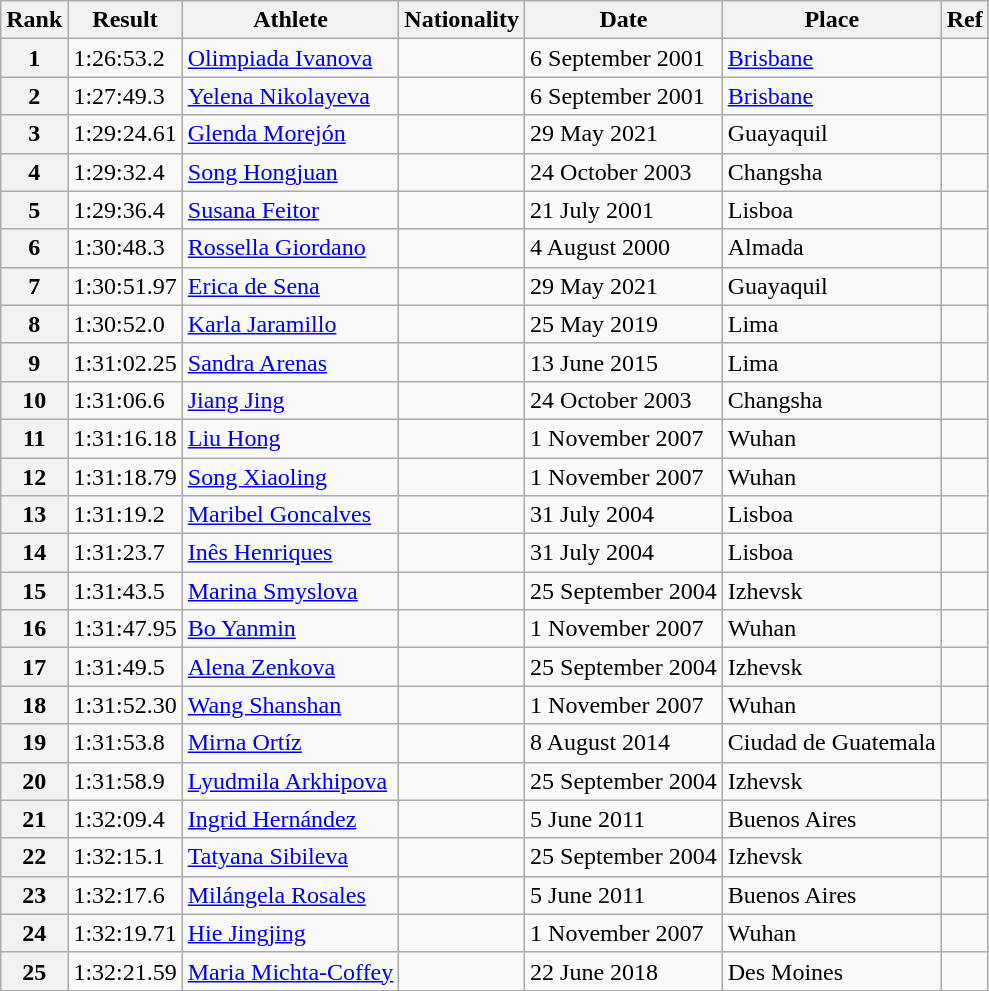<table class="wikitable">
<tr>
<th>Rank</th>
<th>Result</th>
<th>Athlete</th>
<th>Nationality</th>
<th>Date</th>
<th>Place</th>
<th>Ref</th>
</tr>
<tr>
<th>1</th>
<td>1:26:53.2</td>
<td><a href='#'>Olimpiada Ivanova</a></td>
<td></td>
<td>6 September 2001</td>
<td><a href='#'>Brisbane</a></td>
<td></td>
</tr>
<tr>
<th>2</th>
<td>1:27:49.3</td>
<td><a href='#'>Yelena Nikolayeva</a></td>
<td></td>
<td>6 September 2001</td>
<td><a href='#'>Brisbane</a></td>
<td></td>
</tr>
<tr>
<th>3</th>
<td>1:29:24.61</td>
<td><a href='#'>Glenda Morejón</a></td>
<td></td>
<td>29 May 2021</td>
<td>Guayaquil</td>
<td></td>
</tr>
<tr>
<th>4</th>
<td>1:29:32.4</td>
<td><a href='#'>Song Hongjuan</a></td>
<td></td>
<td>24 October 2003</td>
<td>Changsha</td>
<td></td>
</tr>
<tr>
<th>5</th>
<td>1:29:36.4</td>
<td><a href='#'>Susana Feitor</a></td>
<td></td>
<td>21 July 2001</td>
<td>Lisboa</td>
<td></td>
</tr>
<tr>
<th>6</th>
<td>1:30:48.3</td>
<td><a href='#'>Rossella Giordano</a></td>
<td></td>
<td>4 August 2000</td>
<td>Almada</td>
<td></td>
</tr>
<tr>
<th>7</th>
<td>1:30:51.97</td>
<td><a href='#'>Erica de Sena</a></td>
<td></td>
<td>29 May 2021</td>
<td>Guayaquil</td>
<td></td>
</tr>
<tr>
<th>8</th>
<td>1:30:52.0</td>
<td><a href='#'>Karla Jaramillo</a></td>
<td></td>
<td>25 May 2019</td>
<td>Lima</td>
<td></td>
</tr>
<tr>
<th>9</th>
<td>1:31:02.25</td>
<td><a href='#'>Sandra Arenas</a></td>
<td></td>
<td>13 June 2015</td>
<td>Lima</td>
<td></td>
</tr>
<tr>
<th>10</th>
<td>1:31:06.6</td>
<td><a href='#'>Jiang Jing</a></td>
<td></td>
<td>24 October 2003</td>
<td>Changsha</td>
<td></td>
</tr>
<tr>
<th>11</th>
<td>1:31:16.18</td>
<td><a href='#'>Liu Hong</a></td>
<td></td>
<td>1 November 2007</td>
<td>Wuhan</td>
<td></td>
</tr>
<tr>
<th>12</th>
<td>1:31:18.79</td>
<td><a href='#'>Song Xiaoling</a></td>
<td></td>
<td>1 November 2007</td>
<td>Wuhan</td>
<td></td>
</tr>
<tr>
<th>13</th>
<td>1:31:19.2</td>
<td><a href='#'>Maribel Goncalves</a></td>
<td></td>
<td>31 July 2004</td>
<td>Lisboa</td>
<td></td>
</tr>
<tr>
<th>14</th>
<td>1:31:23.7</td>
<td><a href='#'>Inês Henriques</a></td>
<td></td>
<td>31 July 2004</td>
<td>Lisboa</td>
<td></td>
</tr>
<tr>
<th>15</th>
<td>1:31:43.5</td>
<td><a href='#'>Marina Smyslova</a></td>
<td></td>
<td>25 September 2004</td>
<td>Izhevsk</td>
<td></td>
</tr>
<tr>
<th>16</th>
<td>1:31:47.95</td>
<td><a href='#'>Bo Yanmin</a></td>
<td></td>
<td>1 November 2007</td>
<td>Wuhan</td>
<td></td>
</tr>
<tr>
<th>17</th>
<td>1:31:49.5</td>
<td><a href='#'>Alena Zenkova</a></td>
<td></td>
<td>25 September 2004</td>
<td>Izhevsk</td>
<td></td>
</tr>
<tr>
<th>18</th>
<td>1:31:52.30</td>
<td><a href='#'>Wang Shanshan</a></td>
<td></td>
<td>1 November 2007</td>
<td>Wuhan</td>
<td></td>
</tr>
<tr>
<th>19</th>
<td>1:31:53.8</td>
<td><a href='#'>Mirna Ortíz</a></td>
<td></td>
<td>8 August 2014</td>
<td>Ciudad de Guatemala</td>
<td></td>
</tr>
<tr>
<th>20</th>
<td>1:31:58.9</td>
<td><a href='#'>Lyudmila Arkhipova</a></td>
<td></td>
<td>25 September 2004</td>
<td>Izhevsk</td>
<td></td>
</tr>
<tr>
<th>21</th>
<td>1:32:09.4</td>
<td><a href='#'>Ingrid Hernández</a></td>
<td></td>
<td>5 June 2011</td>
<td>Buenos Aires</td>
<td></td>
</tr>
<tr>
<th>22</th>
<td>1:32:15.1</td>
<td><a href='#'>Tatyana Sibileva</a></td>
<td></td>
<td>25 September 2004</td>
<td>Izhevsk</td>
<td></td>
</tr>
<tr>
<th>23</th>
<td>1:32:17.6</td>
<td><a href='#'>Milángela Rosales</a></td>
<td></td>
<td>5 June 2011</td>
<td>Buenos Aires</td>
<td></td>
</tr>
<tr>
<th>24</th>
<td>1:32:19.71</td>
<td><a href='#'>Hie Jingjing</a></td>
<td></td>
<td>1 November 2007</td>
<td>Wuhan</td>
<td></td>
</tr>
<tr>
<th>25</th>
<td>1:32:21.59</td>
<td><a href='#'>Maria Michta-Coffey</a></td>
<td></td>
<td>22 June 2018</td>
<td>Des Moines</td>
</tr>
</table>
